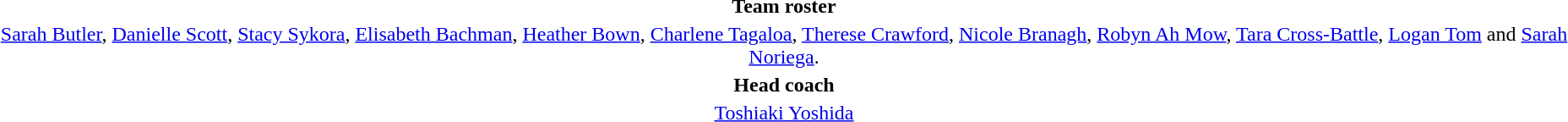<table style="text-align:center;margin-top:2em;margin-left:auto;margin-right:auto">
<tr>
<td><strong>Team roster</strong></td>
</tr>
<tr>
<td><a href='#'>Sarah Butler</a>, <a href='#'>Danielle Scott</a>, <a href='#'>Stacy Sykora</a>, <a href='#'>Elisabeth Bachman</a>, <a href='#'>Heather Bown</a>, <a href='#'>Charlene Tagaloa</a>, <a href='#'>Therese Crawford</a>, <a href='#'>Nicole Branagh</a>, <a href='#'>Robyn Ah Mow</a>, <a href='#'>Tara Cross-Battle</a>, <a href='#'>Logan Tom</a> and <a href='#'>Sarah Noriega</a>.</td>
</tr>
<tr>
<td><strong>Head coach</strong></td>
</tr>
<tr>
<td><a href='#'>Toshiaki Yoshida</a></td>
</tr>
</table>
